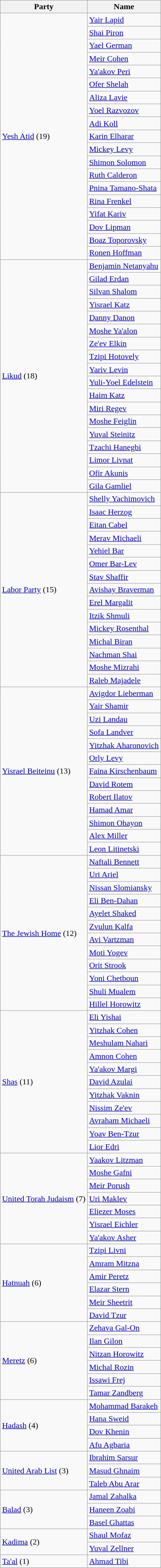<table class=wikitable>
<tr>
<th>Party</th>
<th>Name</th>
</tr>
<tr>
<td rowspan=19><a href='#'>Yesh Atid</a> (19)</td>
<td><a href='#'>Yair Lapid</a></td>
</tr>
<tr>
<td><a href='#'>Shai Piron</a></td>
</tr>
<tr>
<td><a href='#'>Yael German</a></td>
</tr>
<tr>
<td><a href='#'>Meir Cohen</a></td>
</tr>
<tr>
<td><a href='#'>Ya'akov Peri</a></td>
</tr>
<tr>
<td><a href='#'>Ofer Shelah</a></td>
</tr>
<tr>
<td><a href='#'>Aliza Lavie</a></td>
</tr>
<tr>
<td><a href='#'>Yoel Razvozov</a></td>
</tr>
<tr>
<td><a href='#'>Adi Koll</a></td>
</tr>
<tr>
<td><a href='#'>Karin Elharar</a></td>
</tr>
<tr>
<td><a href='#'>Mickey Levy</a></td>
</tr>
<tr>
<td><a href='#'>Shimon Solomon</a></td>
</tr>
<tr>
<td><a href='#'>Ruth Calderon</a></td>
</tr>
<tr>
<td><a href='#'>Pnina Tamano-Shata</a></td>
</tr>
<tr>
<td><a href='#'>Rina Frenkel</a></td>
</tr>
<tr>
<td><a href='#'>Yifat Kariv</a></td>
</tr>
<tr>
<td><a href='#'>Dov Lipman</a></td>
</tr>
<tr>
<td><a href='#'>Boaz Toporovsky</a></td>
</tr>
<tr>
<td><a href='#'>Ronen Hoffman</a></td>
</tr>
<tr>
<td rowspan=18><a href='#'>Likud</a> (18)</td>
<td><a href='#'>Benjamin Netanyahu</a></td>
</tr>
<tr>
<td><a href='#'>Gilad Erdan</a></td>
</tr>
<tr>
<td><a href='#'>Silvan Shalom</a></td>
</tr>
<tr>
<td><a href='#'>Yisrael Katz</a></td>
</tr>
<tr>
<td><a href='#'>Danny Danon</a></td>
</tr>
<tr>
<td><a href='#'>Moshe Ya'alon</a></td>
</tr>
<tr>
<td><a href='#'>Ze'ev Elkin</a></td>
</tr>
<tr>
<td><a href='#'>Tzipi Hotovely</a></td>
</tr>
<tr>
<td><a href='#'>Yariv Levin</a></td>
</tr>
<tr>
<td><a href='#'>Yuli-Yoel Edelstein</a></td>
</tr>
<tr>
<td><a href='#'>Haim Katz</a></td>
</tr>
<tr>
<td><a href='#'>Miri Regev</a></td>
</tr>
<tr>
<td><a href='#'>Moshe Feiglin</a></td>
</tr>
<tr>
<td><a href='#'>Yuval Steinitz</a></td>
</tr>
<tr>
<td><a href='#'>Tzachi Hanegbi</a></td>
</tr>
<tr>
<td><a href='#'>Limor Livnat</a></td>
</tr>
<tr>
<td><a href='#'>Ofir Akunis</a></td>
</tr>
<tr>
<td><a href='#'>Gila Gamliel</a></td>
</tr>
<tr>
<td rowspan=15><a href='#'>Labor Party</a> (15)</td>
<td><a href='#'>Shelly Yachimovich</a></td>
</tr>
<tr>
<td><a href='#'>Isaac Herzog</a></td>
</tr>
<tr>
<td><a href='#'>Eitan Cabel</a></td>
</tr>
<tr>
<td><a href='#'>Merav Michaeli</a></td>
</tr>
<tr>
<td><a href='#'>Yehiel Bar</a></td>
</tr>
<tr>
<td><a href='#'>Omer Bar-Lev</a></td>
</tr>
<tr>
<td><a href='#'>Stav Shaffir</a></td>
</tr>
<tr>
<td><a href='#'>Avishay Braverman</a></td>
</tr>
<tr>
<td><a href='#'>Erel Margalit</a></td>
</tr>
<tr>
<td><a href='#'>Itzik Shmuli</a></td>
</tr>
<tr>
<td><a href='#'>Mickey Rosenthal</a></td>
</tr>
<tr>
<td><a href='#'>Michal Biran</a></td>
</tr>
<tr>
<td><a href='#'>Nachman Shai</a></td>
</tr>
<tr>
<td><a href='#'>Moshe Mizrahi</a></td>
</tr>
<tr>
<td><a href='#'>Raleb Majadele</a></td>
</tr>
<tr>
<td rowspan=13><a href='#'>Yisrael Beiteinu</a> (13)</td>
<td><a href='#'>Avigdor Lieberman</a></td>
</tr>
<tr>
<td><a href='#'>Yair Shamir</a></td>
</tr>
<tr>
<td><a href='#'>Uzi Landau</a></td>
</tr>
<tr>
<td><a href='#'>Sofa Landver</a></td>
</tr>
<tr>
<td><a href='#'>Yitzhak Aharonovich</a></td>
</tr>
<tr>
<td><a href='#'>Orly Levy</a></td>
</tr>
<tr>
<td><a href='#'>Faina Kirschenbaum</a></td>
</tr>
<tr>
<td><a href='#'>David Rotem</a></td>
</tr>
<tr>
<td><a href='#'>Robert Ilatov</a></td>
</tr>
<tr>
<td><a href='#'>Hamad Amar</a></td>
</tr>
<tr>
<td><a href='#'>Shimon Ohayon</a></td>
</tr>
<tr>
<td><a href='#'>Alex Miller</a></td>
</tr>
<tr>
<td><a href='#'>Leon Litinetski</a></td>
</tr>
<tr>
<td rowspan=12><a href='#'>The Jewish Home</a> (12)</td>
<td><a href='#'>Naftali Bennett</a></td>
</tr>
<tr>
<td><a href='#'>Uri Ariel</a></td>
</tr>
<tr>
<td><a href='#'>Nissan Slomiansky</a></td>
</tr>
<tr>
<td><a href='#'>Eli Ben-Dahan</a></td>
</tr>
<tr>
<td><a href='#'>Ayelet Shaked</a></td>
</tr>
<tr>
<td><a href='#'>Zvulun Kalfa</a></td>
</tr>
<tr>
<td><a href='#'>Avi Vartzman</a></td>
</tr>
<tr>
<td><a href='#'>Moti Yogev</a></td>
</tr>
<tr>
<td><a href='#'>Orit Strook</a></td>
</tr>
<tr>
<td><a href='#'>Yoni Chetboun</a></td>
</tr>
<tr>
<td><a href='#'>Shuli Mualem</a></td>
</tr>
<tr>
<td><a href='#'>Hillel Horowitz</a></td>
</tr>
<tr>
<td rowspan=11><a href='#'>Shas</a> (11)</td>
<td><a href='#'>Eli Yishai</a></td>
</tr>
<tr>
<td><a href='#'>Yitzhak Cohen</a></td>
</tr>
<tr>
<td><a href='#'>Meshulam Nahari</a></td>
</tr>
<tr>
<td><a href='#'>Amnon Cohen</a></td>
</tr>
<tr>
<td><a href='#'>Ya'akov Margi</a></td>
</tr>
<tr>
<td><a href='#'>David Azulai</a></td>
</tr>
<tr>
<td><a href='#'>Yitzhak Vaknin</a></td>
</tr>
<tr>
<td><a href='#'>Nissim Ze'ev</a></td>
</tr>
<tr>
<td><a href='#'>Avraham Michaeli</a></td>
</tr>
<tr>
<td><a href='#'>Yoav Ben-Tzur</a></td>
</tr>
<tr>
<td><a href='#'>Lior Edri</a></td>
</tr>
<tr>
<td rowspan=7><a href='#'>United Torah Judaism</a> (7)</td>
<td><a href='#'>Yaakov Litzman</a></td>
</tr>
<tr>
<td><a href='#'>Moshe Gafni</a></td>
</tr>
<tr>
<td><a href='#'>Meir Porush</a></td>
</tr>
<tr>
<td><a href='#'>Uri Maklev</a></td>
</tr>
<tr>
<td><a href='#'>Eliezer Moses</a></td>
</tr>
<tr>
<td><a href='#'>Yisrael Eichler</a></td>
</tr>
<tr>
<td><a href='#'>Ya'akov Asher</a></td>
</tr>
<tr>
<td rowspan=6><a href='#'>Hatnuah</a> (6)</td>
<td><a href='#'>Tzipi Livni</a></td>
</tr>
<tr>
<td><a href='#'>Amram Mitzna</a></td>
</tr>
<tr>
<td><a href='#'>Amir Peretz</a></td>
</tr>
<tr>
<td><a href='#'>Elazar Stern</a></td>
</tr>
<tr>
<td><a href='#'>Meir Sheetrit</a></td>
</tr>
<tr>
<td><a href='#'>David Tzur</a></td>
</tr>
<tr>
<td rowspan=6><a href='#'>Meretz</a> (6)</td>
<td><a href='#'>Zehava Gal-On</a></td>
</tr>
<tr>
<td><a href='#'>Ilan Gilon</a></td>
</tr>
<tr>
<td><a href='#'>Nitzan Horowitz</a></td>
</tr>
<tr>
<td><a href='#'>Michal Rozin</a></td>
</tr>
<tr>
<td><a href='#'>Issawi Frej</a></td>
</tr>
<tr>
<td><a href='#'>Tamar Zandberg</a></td>
</tr>
<tr>
<td rowspan=4><a href='#'>Hadash</a> (4)</td>
<td><a href='#'>Mohammad Barakeh</a></td>
</tr>
<tr>
<td><a href='#'>Hana Sweid</a></td>
</tr>
<tr>
<td><a href='#'>Dov Khenin</a></td>
</tr>
<tr>
<td><a href='#'>Afu Agbaria</a></td>
</tr>
<tr>
<td rowspan=3><a href='#'>United Arab List</a> (3)</td>
<td><a href='#'>Ibrahim Sarsur</a></td>
</tr>
<tr>
<td><a href='#'>Masud Ghnaim</a></td>
</tr>
<tr>
<td><a href='#'>Taleb Abu Arar</a></td>
</tr>
<tr>
<td rowspan=3><a href='#'>Balad</a> (3)</td>
<td><a href='#'>Jamal Zahalka</a></td>
</tr>
<tr>
<td><a href='#'>Haneen Zoabi</a></td>
</tr>
<tr>
<td><a href='#'>Basel Ghattas</a></td>
</tr>
<tr>
<td rowspan=2><a href='#'>Kadima</a> (2)</td>
<td><a href='#'>Shaul Mofaz</a></td>
</tr>
<tr>
<td><a href='#'>Yuval Zellner</a></td>
</tr>
<tr>
<td rowspan=1><a href='#'>Ta'al</a> (1)</td>
<td><a href='#'>Ahmad Tibi</a></td>
</tr>
</table>
